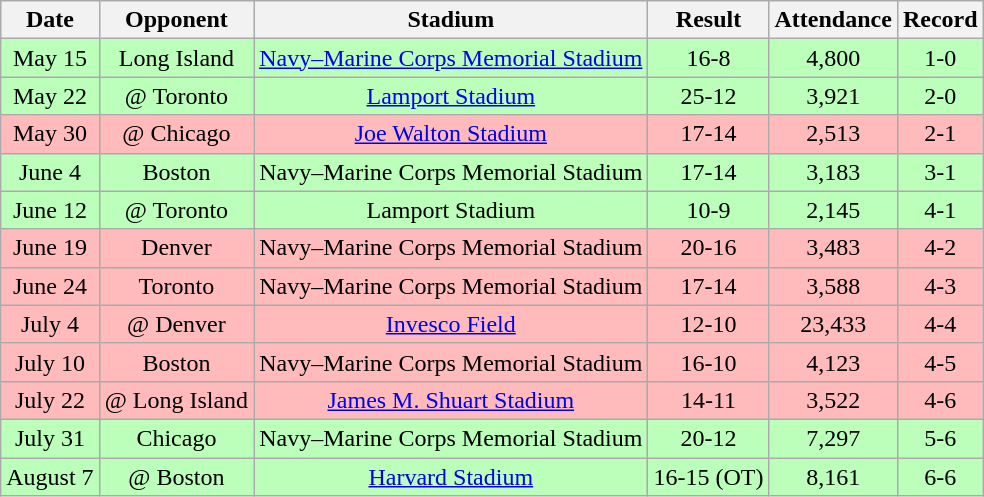<table class="wikitable" style="text-align:center">
<tr>
<th>Date</th>
<th>Opponent</th>
<th>Stadium</th>
<th>Result</th>
<th>Attendance</th>
<th>Record</th>
</tr>
<tr bgcolor="bbffbb">
<td>May 15</td>
<td>Long Island</td>
<td><a href='#'>Navy–Marine Corps Memorial Stadium</a></td>
<td>16-8</td>
<td>4,800</td>
<td>1-0</td>
</tr>
<tr bgcolor="bbffbb">
<td>May 22</td>
<td>@ Toronto</td>
<td><a href='#'>Lamport Stadium</a></td>
<td>25-12</td>
<td>3,921</td>
<td>2-0</td>
</tr>
<tr bgcolor="ffbbbb">
<td>May 30</td>
<td>@ Chicago</td>
<td><a href='#'>Joe Walton Stadium</a></td>
<td>17-14</td>
<td>2,513</td>
<td>2-1</td>
</tr>
<tr bgcolor="bbffbb">
<td>June 4</td>
<td>Boston</td>
<td>Navy–Marine Corps Memorial Stadium</td>
<td>17-14</td>
<td>3,183</td>
<td>3-1</td>
</tr>
<tr bgcolor="bbffbb">
<td>June 12</td>
<td>@ Toronto</td>
<td>Lamport Stadium</td>
<td>10-9</td>
<td>2,145</td>
<td>4-1</td>
</tr>
<tr bgcolor="ffbbbb">
<td>June 19</td>
<td>Denver</td>
<td>Navy–Marine Corps Memorial Stadium</td>
<td>20-16</td>
<td>3,483</td>
<td>4-2</td>
</tr>
<tr bgcolor="ffbbbb">
<td>June 24</td>
<td>Toronto</td>
<td>Navy–Marine Corps Memorial Stadium</td>
<td>17-14</td>
<td>3,588</td>
<td>4-3</td>
</tr>
<tr bgcolor="ffbbbb">
<td>July 4</td>
<td>@ Denver</td>
<td><a href='#'>Invesco Field</a></td>
<td>12-10</td>
<td>23,433</td>
<td>4-4</td>
</tr>
<tr bgcolor="ffbbbb">
<td>July 10</td>
<td>Boston</td>
<td>Navy–Marine Corps Memorial Stadium</td>
<td>16-10</td>
<td>4,123</td>
<td>4-5</td>
</tr>
<tr bgcolor="ffbbbb">
<td>July 22</td>
<td>@ Long Island</td>
<td><a href='#'>James M. Shuart Stadium</a></td>
<td>14-11</td>
<td>3,522</td>
<td>4-6</td>
</tr>
<tr bgcolor="bbffbb">
<td>July 31</td>
<td>Chicago</td>
<td>Navy–Marine Corps Memorial Stadium</td>
<td>20-12</td>
<td>7,297</td>
<td>5-6</td>
</tr>
<tr bgcolor="bbffbb">
<td>August 7</td>
<td>@ Boston</td>
<td><a href='#'>Harvard Stadium</a></td>
<td>16-15 (OT)</td>
<td>8,161</td>
<td>6-6</td>
</tr>
</table>
